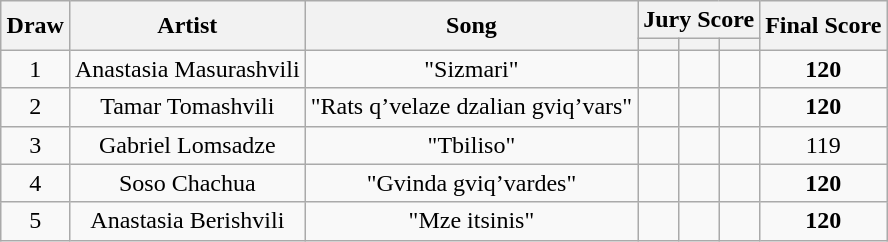<table class="sortable wikitable" style="text-align:center;margin:1em auto 1em auto">
<tr>
<th rowspan="2" scope="col">Draw</th>
<th rowspan="2" scope="col">Artist</th>
<th rowspan="2" scope="col">Song</th>
<th colspan="3" scope="col">Jury Score</th>
<th rowspan="2" scope="col">Final Score</th>
</tr>
<tr>
<th colspan="1" scope="col" class="unsortable"><small></small></th>
<th colspan="1" scope="col" class="unsortable"><small></small></th>
<th colspan="1" scope="col" class="unsortable"><small></small></th>
</tr>
<tr>
<td>1</td>
<td>Anastasia Masurashvili<br></td>
<td>"Sizmari"<br></td>
<td colspan="1"></td>
<td colspan="1"></td>
<td colspan="1"></td>
<td><strong>120</strong></td>
</tr>
<tr>
<td>2</td>
<td>Tamar Tomashvili<br></td>
<td rowspan="1">"Rats q’velaze dzalian gviq’vars"<br></td>
<td colspan="1"></td>
<td colspan="1"></td>
<td colspan="1"></td>
<td><strong>120</strong></td>
</tr>
<tr>
<td>3</td>
<td>Gabriel Lomsadze<br></td>
<td rowspan="1">"Tbiliso"<br></td>
<td colspan="1"></td>
<td colspan="1"></td>
<td colspan="1"></td>
<td>119</td>
</tr>
<tr>
<td>4</td>
<td>Soso Chachua<br></td>
<td rowspan="1">"Gvinda gviq’vardes"<br></td>
<td colspan="1"></td>
<td colspan="1"></td>
<td colspan="1"></td>
<td><strong>120</strong></td>
</tr>
<tr>
<td>5</td>
<td>Anastasia Berishvili<br></td>
<td rowspan="1">"Mze itsinis"<br></td>
<td colspan="1"></td>
<td colspan="1"></td>
<td colspan="1"></td>
<td><strong>120</strong></td>
</tr>
</table>
